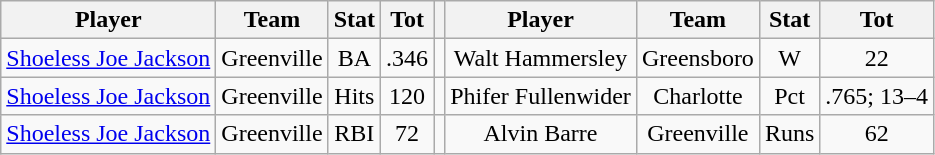<table class="wikitable" style="text-align:center">
<tr>
<th>Player</th>
<th>Team</th>
<th>Stat</th>
<th>Tot</th>
<th></th>
<th>Player</th>
<th>Team</th>
<th>Stat</th>
<th>Tot</th>
</tr>
<tr>
<td><a href='#'>Shoeless Joe Jackson</a></td>
<td>Greenville</td>
<td>BA</td>
<td>.346</td>
<td></td>
<td>Walt Hammersley</td>
<td>Greensboro</td>
<td>W</td>
<td>22</td>
</tr>
<tr>
<td><a href='#'>Shoeless Joe Jackson</a></td>
<td>Greenville</td>
<td>Hits</td>
<td>120</td>
<td></td>
<td>Phifer Fullenwider</td>
<td>Charlotte</td>
<td>Pct</td>
<td>.765; 13–4</td>
</tr>
<tr>
<td><a href='#'>Shoeless Joe Jackson</a></td>
<td>Greenville</td>
<td>RBI</td>
<td>72</td>
<td></td>
<td>Alvin Barre</td>
<td>Greenville</td>
<td>Runs</td>
<td>62</td>
</tr>
</table>
